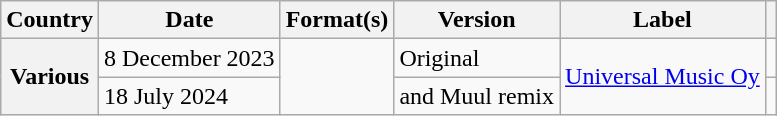<table class="wikitable plainrowheaders">
<tr>
<th scope="col">Country</th>
<th scope="col">Date</th>
<th scope="col">Format(s)</th>
<th scope="col">Version</th>
<th scope="col">Label</th>
<th scope="col"></th>
</tr>
<tr>
<th scope="row" rowspan="2">Various</th>
<td>8 December 2023</td>
<td rowspan="2"></td>
<td>Original</td>
<td rowspan="2"><a href='#'>Universal Music Oy</a></td>
<td align="center"></td>
</tr>
<tr>
<td>18 July 2024</td>
<td> and Muul remix</td>
<td align="center"></td>
</tr>
</table>
